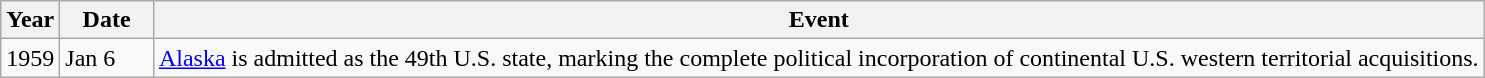<table class=wikitable>
<tr>
<th>Year</th>
<th width=55>Date</th>
<th>Event</th>
</tr>
<tr>
<td rowspan=1>1959</td>
<td>Jan 6</td>
<td><a href='#'>Alaska</a> is admitted as the 49th U.S. state, marking the complete political incorporation of continental U.S. western territorial acquisitions.</td>
</tr>
</table>
